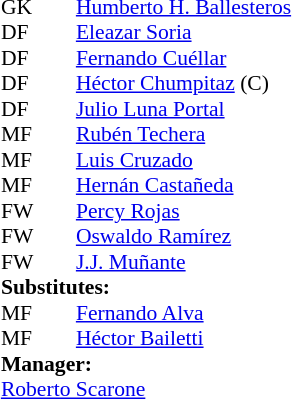<table cellspacing="0" cellpadding="0" style="font-size:90%; margin:0.2em auto;">
<tr>
<th width="25"></th>
<th width="25"></th>
</tr>
<tr>
<td>GK</td>
<td></td>
<td> <a href='#'>Humberto H. Ballesteros</a></td>
</tr>
<tr>
<td>DF</td>
<td></td>
<td> <a href='#'>Eleazar Soria</a></td>
</tr>
<tr>
<td>DF</td>
<td></td>
<td> <a href='#'>Fernando Cuéllar</a></td>
</tr>
<tr>
<td>DF</td>
<td></td>
<td> <a href='#'>Héctor Chumpitaz</a> (C)</td>
</tr>
<tr>
<td>DF</td>
<td></td>
<td> <a href='#'>Julio Luna Portal</a></td>
</tr>
<tr>
<td>MF</td>
<td></td>
<td> <a href='#'>Rubén Techera</a></td>
<td></td>
<td></td>
</tr>
<tr>
<td>MF</td>
<td></td>
<td> <a href='#'>Luis Cruzado</a></td>
</tr>
<tr>
<td>MF</td>
<td></td>
<td> <a href='#'>Hernán Castañeda</a></td>
</tr>
<tr>
<td>FW</td>
<td></td>
<td> <a href='#'>Percy Rojas</a></td>
</tr>
<tr>
<td>FW</td>
<td></td>
<td> <a href='#'>Oswaldo Ramírez</a></td>
<td></td>
<td></td>
</tr>
<tr>
<td>FW</td>
<td></td>
<td> <a href='#'>J.J. Muñante</a></td>
</tr>
<tr>
<td colspan=3><strong>Substitutes:</strong></td>
</tr>
<tr>
<td>MF</td>
<td></td>
<td> <a href='#'>Fernando Alva</a></td>
<td></td>
<td></td>
</tr>
<tr>
<td>MF</td>
<td></td>
<td> <a href='#'>Héctor Bailetti</a></td>
<td></td>
<td></td>
</tr>
<tr>
<td colspan=3><strong>Manager:</strong></td>
</tr>
<tr>
<td colspan=4> <a href='#'>Roberto Scarone</a></td>
</tr>
</table>
